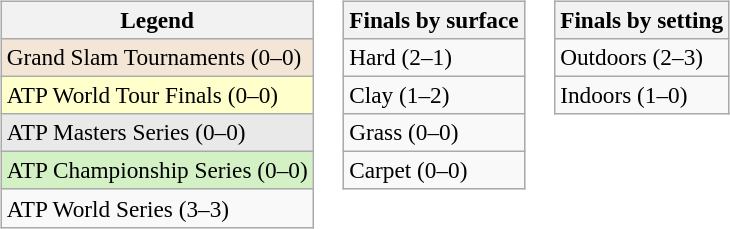<table>
<tr valign=top>
<td><br><table class=wikitable style=font-size:97%>
<tr>
<th>Legend</th>
</tr>
<tr style="background:#f3e6d7;">
<td>Grand Slam Tournaments (0–0)</td>
</tr>
<tr style="background:#ffc;">
<td>ATP World Tour Finals (0–0)</td>
</tr>
<tr style="background:#e9e9e9;">
<td>ATP Masters Series (0–0)</td>
</tr>
<tr style="background:#d4f1c5;">
<td>ATP Championship Series (0–0)</td>
</tr>
<tr>
<td>ATP World Series (3–3)</td>
</tr>
</table>
</td>
<td><br><table class=wikitable style=font-size:97%>
<tr>
<th>Finals by surface</th>
</tr>
<tr>
<td>Hard (2–1)</td>
</tr>
<tr>
<td>Clay (1–2)</td>
</tr>
<tr>
<td>Grass (0–0)</td>
</tr>
<tr>
<td>Carpet (0–0)</td>
</tr>
</table>
</td>
<td><br><table class=wikitable style=font-size:97%>
<tr>
<th>Finals by setting</th>
</tr>
<tr>
<td>Outdoors (2–3)</td>
</tr>
<tr>
<td>Indoors (1–0)</td>
</tr>
</table>
</td>
</tr>
</table>
